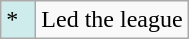<table class="wikitable">
<tr>
<td style="background:#CFECEC; width:1em">*</td>
<td>Led the league</td>
</tr>
</table>
